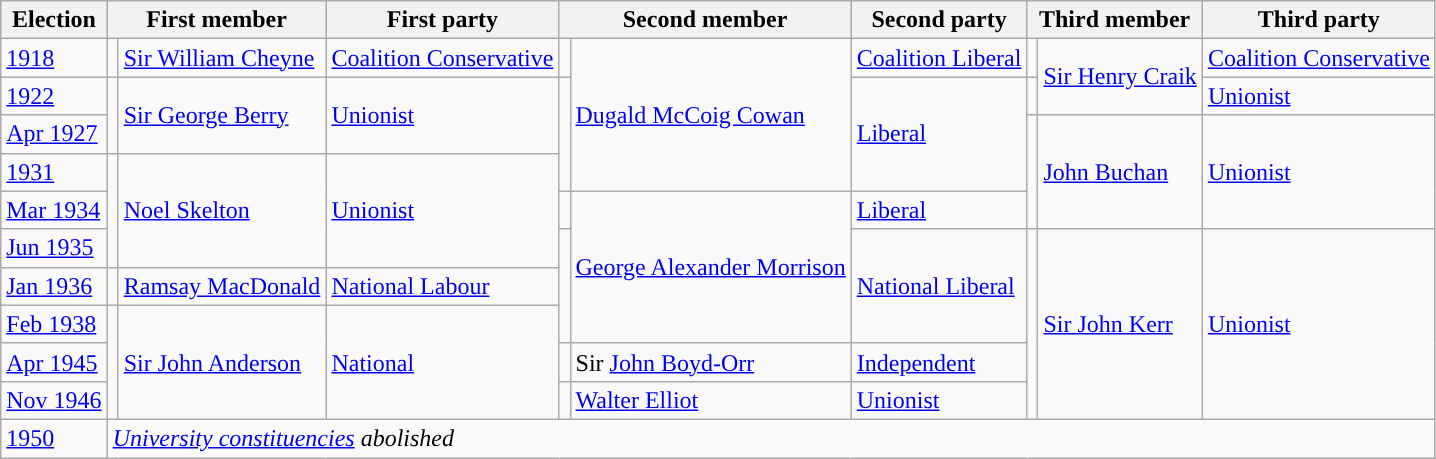<table class="wikitable">
<tr>
<th>Election</th>
<th colspan="2">First member</th>
<th>First party</th>
<th colspan="2">Second member</th>
<th>Second party</th>
<th colspan="2">Third member</th>
<th>Third party</th>
</tr>
<tr>
<td><a href='#'>1918</a></td>
<td style="color:inherit;background-color: "></td>
<td><a href='#'>Sir William Cheyne</a></td>
<td><a href='#'>Coalition Conservative</a></td>
<td style="color:inherit;background-color: "></td>
<td rowspan="4"><a href='#'>Dugald McCoig Cowan</a>	</td>
<td><a href='#'>Coalition Liberal</a></td>
<td style="color:inherit;background-color: "></td>
<td rowspan="2"><a href='#'>Sir Henry Craik</a>	</td>
<td><a href='#'>Coalition Conservative</a></td>
</tr>
<tr>
<td><a href='#'>1922</a></td>
<td rowspan="2" style="color:inherit;background-color: "></td>
<td rowspan="2"><a href='#'>Sir George Berry</a>	</td>
<td rowspan="2"><a href='#'>Unionist</a></td>
<td rowspan="3" style="color:inherit;background-color: "></td>
<td rowspan="3"><a href='#'>Liberal</a> </td>
<td style="color:inherit;background-color: "></td>
<td><a href='#'>Unionist</a> </td>
</tr>
<tr>
<td><a href='#'>Apr 1927</a></td>
<td rowspan="3" style="color:inherit;background-color: "></td>
<td rowspan="3"><a href='#'>John Buchan</a>	</td>
<td rowspan="3"><a href='#'>Unionist</a></td>
</tr>
<tr>
<td><a href='#'>1931</a></td>
<td rowspan="3" style="color:inherit;background-color: "></td>
<td rowspan="3"><a href='#'>Noel Skelton</a>	</td>
<td rowspan="3"><a href='#'>Unionist</a></td>
</tr>
<tr>
<td><a href='#'>Mar 1934</a></td>
<td style="color:inherit;background-color: "></td>
<td rowspan="4"><a href='#'>George Alexander Morrison</a>	</td>
<td><a href='#'>Liberal</a></td>
</tr>
<tr>
<td><a href='#'>Jun 1935</a></td>
<td rowspan="3" style="color:inherit;background-color: "></td>
<td rowspan="3"><a href='#'>National Liberal</a> </td>
<td rowspan="5" style="color:inherit;background-color: "></td>
<td rowspan="5"><a href='#'>Sir John Kerr</a>	</td>
<td rowspan="5"><a href='#'>Unionist</a></td>
</tr>
<tr>
<td><a href='#'>Jan 1936</a></td>
<td style="color:inherit;background-color: "></td>
<td><a href='#'>Ramsay MacDonald</a>	</td>
<td><a href='#'>National Labour</a></td>
</tr>
<tr>
<td><a href='#'>Feb 1938</a></td>
<td rowspan="3" style="color:inherit;background-color: "></td>
<td rowspan="3"><a href='#'>Sir John Anderson</a>	</td>
<td rowspan="3"><a href='#'>National</a></td>
</tr>
<tr>
<td><a href='#'>Apr 1945</a></td>
<td style="color:inherit;background-color: "></td>
<td>Sir <a href='#'>John Boyd-Orr</a>	</td>
<td><a href='#'>Independent</a></td>
</tr>
<tr>
<td><a href='#'>Nov 1946</a></td>
<td style="color:inherit;background-color: "></td>
<td><a href='#'>Walter Elliot</a></td>
<td><a href='#'>Unionist</a></td>
</tr>
<tr>
<td><a href='#'>1950</a></td>
<td colspan="9"><em><a href='#'>University constituencies</a> abolished</em></td>
</tr>
</table>
